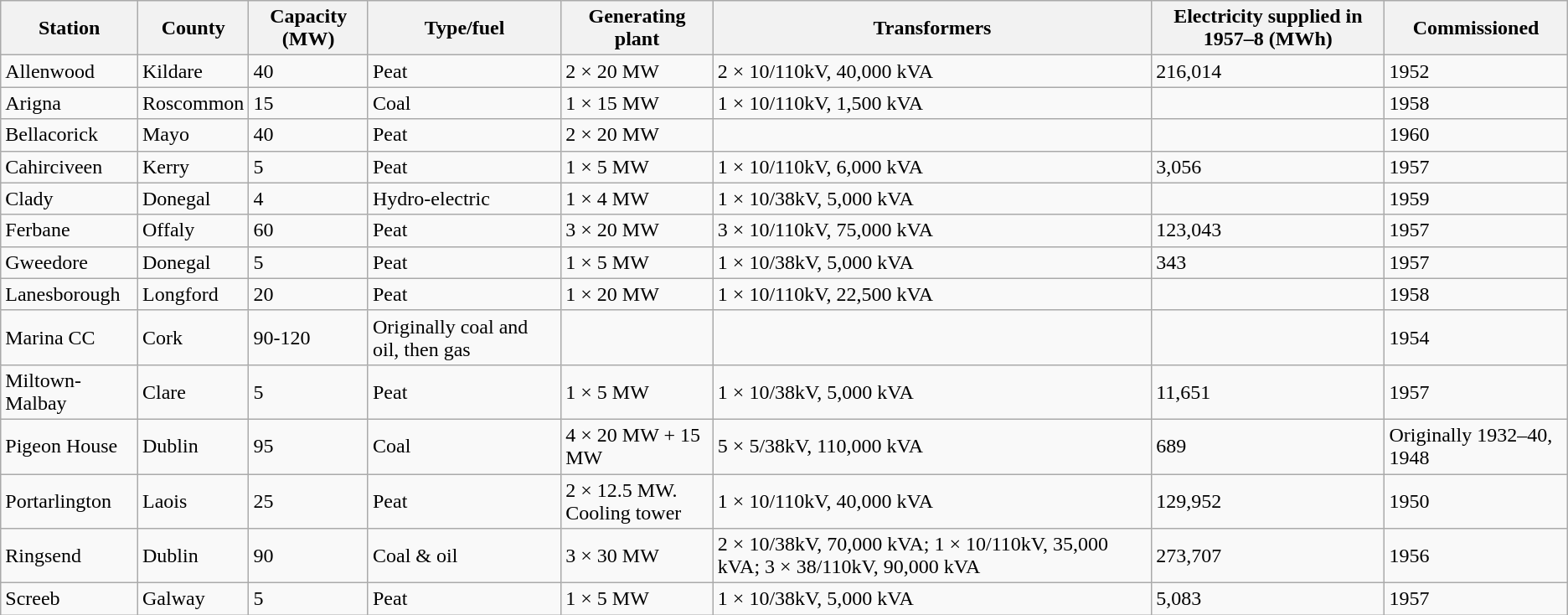<table class="wikitable sortable">
<tr>
<th>Station</th>
<th>County</th>
<th>Capacity (MW)</th>
<th>Type/fuel</th>
<th>Generating plant</th>
<th>Transformers</th>
<th>Electricity supplied in 1957–8 (MWh)</th>
<th>Commissioned</th>
</tr>
<tr>
<td>Allenwood</td>
<td>Kildare</td>
<td>40</td>
<td>Peat</td>
<td>2 ×  20 MW</td>
<td>2 ×  10/110kV, 40,000 kVA</td>
<td>216,014</td>
<td>1952</td>
</tr>
<tr>
<td>Arigna</td>
<td>Roscommon</td>
<td>15</td>
<td>Coal</td>
<td>1 ×  15 MW</td>
<td>1 ×  10/110kV, 1,500 kVA</td>
<td></td>
<td>1958</td>
</tr>
<tr>
<td>Bellacorick</td>
<td>Mayo</td>
<td>40</td>
<td>Peat</td>
<td>2 ×  20 MW</td>
<td></td>
<td></td>
<td>1960</td>
</tr>
<tr>
<td>Cahirciveen</td>
<td>Kerry</td>
<td>5</td>
<td>Peat</td>
<td>1 ×  5 MW</td>
<td>1 ×  10/110kV, 6,000 kVA</td>
<td>3,056</td>
<td>1957</td>
</tr>
<tr>
<td>Clady</td>
<td>Donegal</td>
<td>4</td>
<td>Hydro-electric</td>
<td>1 ×  4 MW</td>
<td>1 ×  10/38kV, 5,000 kVA</td>
<td></td>
<td>1959</td>
</tr>
<tr>
<td>Ferbane</td>
<td>Offaly</td>
<td>60</td>
<td>Peat</td>
<td>3 ×  20 MW</td>
<td>3 ×  10/110kV, 75,000 kVA</td>
<td>123,043</td>
<td>1957</td>
</tr>
<tr>
<td>Gweedore</td>
<td>Donegal</td>
<td>5</td>
<td>Peat</td>
<td>1 ×  5 MW</td>
<td>1 ×  10/38kV, 5,000 kVA</td>
<td>343</td>
<td>1957</td>
</tr>
<tr>
<td>Lanesborough</td>
<td>Longford</td>
<td>20</td>
<td>Peat</td>
<td>1 ×  20 MW</td>
<td>1 ×  10/110kV, 22,500 kVA</td>
<td></td>
<td>1958</td>
</tr>
<tr>
<td>Marina CC</td>
<td>Cork</td>
<td>90-120</td>
<td>Originally coal and oil, then gas</td>
<td></td>
<td></td>
<td></td>
<td>1954</td>
</tr>
<tr>
<td>Miltown-Malbay</td>
<td>Clare</td>
<td>5</td>
<td>Peat</td>
<td>1 ×  5 MW</td>
<td>1 ×  10/38kV, 5,000 kVA</td>
<td>11,651</td>
<td>1957</td>
</tr>
<tr>
<td>Pigeon House</td>
<td>Dublin</td>
<td>95</td>
<td>Coal</td>
<td>4 ×  20 MW + 15 MW</td>
<td>5 ×  5/38kV, 110,000 kVA</td>
<td>689</td>
<td>Originally 1932–40, 1948</td>
</tr>
<tr>
<td>Portarlington</td>
<td>Laois</td>
<td>25</td>
<td>Peat</td>
<td>2 ×  12.5 MW.<br>Cooling tower</td>
<td>1 ×  10/110kV, 40,000 kVA</td>
<td>129,952</td>
<td>1950</td>
</tr>
<tr>
<td>Ringsend</td>
<td>Dublin</td>
<td>90</td>
<td>Coal & oil</td>
<td>3 ×  30 MW</td>
<td>2 ×  10/38kV, 70,000 kVA; 1 × 10/110kV, 35,000 kVA; 3 × 38/110kV, 90,000 kVA</td>
<td>273,707</td>
<td>1956</td>
</tr>
<tr>
<td>Screeb</td>
<td>Galway</td>
<td>5</td>
<td>Peat</td>
<td>1 ×  5 MW</td>
<td>1 ×  10/38kV, 5,000 kVA</td>
<td>5,083</td>
<td>1957</td>
</tr>
</table>
